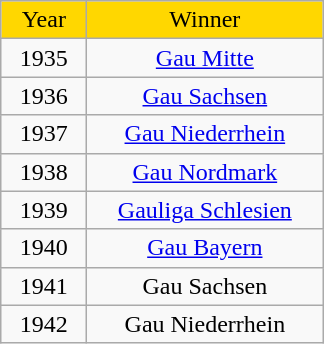<table class="wikitable">
<tr align="center" bgcolor="#FFD700">
<td width="50">Year</td>
<td width="150">Winner</td>
</tr>
<tr align="center">
<td>1935</td>
<td><a href='#'>Gau Mitte</a></td>
</tr>
<tr align="center">
<td>1936</td>
<td><a href='#'>Gau Sachsen</a></td>
</tr>
<tr align="center">
<td>1937</td>
<td><a href='#'>Gau Niederrhein</a></td>
</tr>
<tr align="center">
<td>1938</td>
<td><a href='#'>Gau Nordmark</a></td>
</tr>
<tr align="center">
<td>1939</td>
<td><a href='#'>Gauliga Schlesien</a></td>
</tr>
<tr align="center">
<td>1940</td>
<td><a href='#'>Gau Bayern</a></td>
</tr>
<tr align="center">
<td>1941</td>
<td>Gau Sachsen</td>
</tr>
<tr align="center">
<td>1942</td>
<td>Gau Niederrhein</td>
</tr>
</table>
